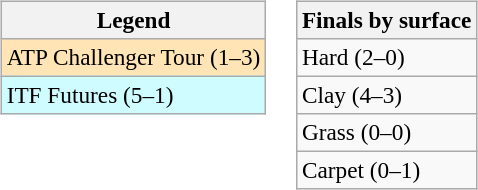<table>
<tr valign=top>
<td><br><table class=wikitable style=font-size:97%>
<tr>
<th>Legend</th>
</tr>
<tr bgcolor=moccasin>
<td>ATP Challenger Tour (1–3)</td>
</tr>
<tr bgcolor=cffcff>
<td>ITF Futures (5–1)</td>
</tr>
</table>
</td>
<td><br><table class=wikitable style=font-size:97%>
<tr>
<th>Finals by surface</th>
</tr>
<tr>
<td>Hard (2–0)</td>
</tr>
<tr>
<td>Clay (4–3)</td>
</tr>
<tr>
<td>Grass (0–0)</td>
</tr>
<tr>
<td>Carpet (0–1)</td>
</tr>
</table>
</td>
</tr>
</table>
